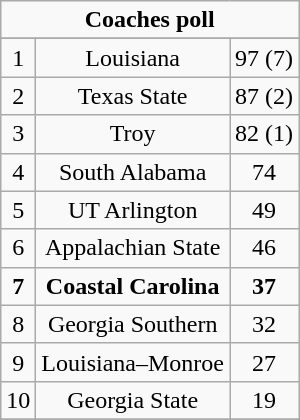<table class="wikitable">
<tr align="center">
<td align="center" Colspan="3"><strong>Coaches poll</strong></td>
</tr>
<tr align="center">
</tr>
<tr align="center">
<td>1</td>
<td>Louisiana</td>
<td>97 (7)</td>
</tr>
<tr align="center">
<td>2</td>
<td>Texas State</td>
<td>87 (2)</td>
</tr>
<tr align="center">
<td>3</td>
<td>Troy</td>
<td>82 (1)</td>
</tr>
<tr align="center">
<td>4</td>
<td>South Alabama</td>
<td>74</td>
</tr>
<tr align="center">
<td>5</td>
<td>UT Arlington</td>
<td>49</td>
</tr>
<tr align="center">
<td>6</td>
<td>Appalachian State</td>
<td>46</td>
</tr>
<tr align="center">
<td><strong>7</strong></td>
<td><strong>Coastal Carolina</strong></td>
<td><strong>37</strong></td>
</tr>
<tr align="center">
<td>8</td>
<td>Georgia Southern</td>
<td>32</td>
</tr>
<tr align="center">
<td>9</td>
<td>Louisiana–Monroe</td>
<td>27</td>
</tr>
<tr align="center">
<td>10</td>
<td>Georgia State</td>
<td>19</td>
</tr>
<tr align="center">
</tr>
</table>
